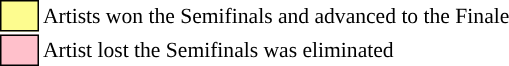<table class="toccolours" style="font-size: 90%; white-space: nowrap;”">
<tr>
<td style="background:#fdfc8f; border:1px solid black;">      </td>
<td>Artists won the Semifinals and advanced to the Finale</td>
</tr>
<tr>
<td style="background:pink; border:1px solid black;">      </td>
<td>Artist lost the Semifinals was eliminated</td>
</tr>
<tr>
</tr>
</table>
